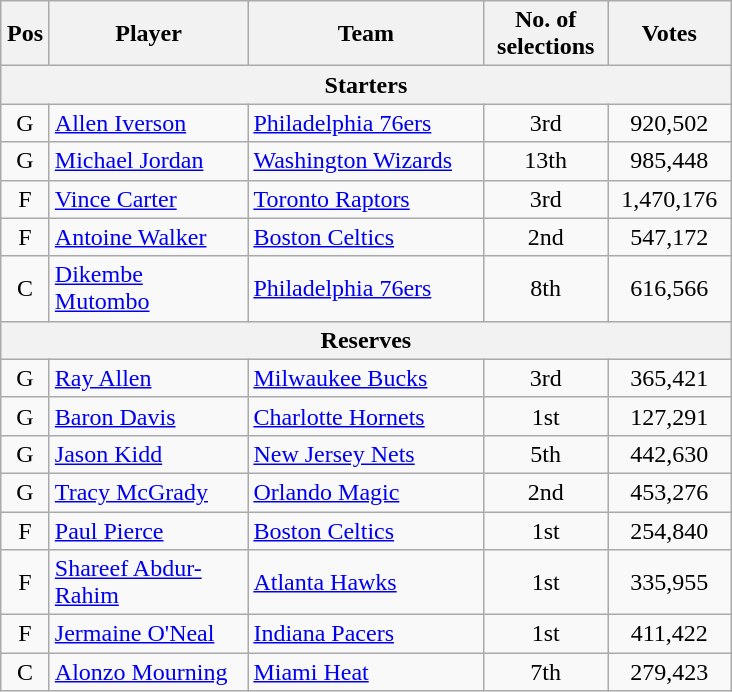<table class="wikitable" style="text-align:center">
<tr>
<th scope="col" style="width:25px;">Pos</th>
<th scope="col" style="width:125px;">Player</th>
<th scope="col" style="width:150px;">Team</th>
<th scope="col" style="width:75px;">No. of selections</th>
<th scope="col" style="width:75px;">Votes</th>
</tr>
<tr>
<th scope="col" colspan="5">Starters</th>
</tr>
<tr>
<td>G</td>
<td style="text-align:left"><a href='#'>Allen Iverson</a></td>
<td style="text-align:left"><a href='#'>Philadelphia 76ers</a></td>
<td>3rd</td>
<td>920,502</td>
</tr>
<tr>
<td>G</td>
<td style="text-align:left"><a href='#'>Michael Jordan</a></td>
<td style="text-align:left"><a href='#'>Washington Wizards</a></td>
<td>13th</td>
<td>985,448</td>
</tr>
<tr>
<td>F</td>
<td style="text-align:left"><a href='#'>Vince Carter</a></td>
<td style="text-align:left"><a href='#'>Toronto Raptors</a></td>
<td>3rd</td>
<td>1,470,176</td>
</tr>
<tr>
<td>F</td>
<td style="text-align:left"><a href='#'>Antoine Walker</a></td>
<td style="text-align:left"><a href='#'>Boston Celtics</a></td>
<td>2nd</td>
<td>547,172</td>
</tr>
<tr>
<td>C</td>
<td style="text-align:left"><a href='#'>Dikembe Mutombo</a></td>
<td style="text-align:left"><a href='#'>Philadelphia 76ers</a></td>
<td>8th</td>
<td>616,566</td>
</tr>
<tr>
<th colspan="5">Reserves</th>
</tr>
<tr>
<td>G</td>
<td style="text-align:left"><a href='#'>Ray Allen</a></td>
<td style="text-align:left"><a href='#'>Milwaukee Bucks</a></td>
<td>3rd</td>
<td>365,421</td>
</tr>
<tr>
<td>G</td>
<td style="text-align:left"><a href='#'>Baron Davis</a></td>
<td style="text-align:left"><a href='#'>Charlotte Hornets</a></td>
<td>1st</td>
<td>127,291</td>
</tr>
<tr>
<td>G</td>
<td style="text-align:left"><a href='#'>Jason Kidd</a></td>
<td style="text-align:left"><a href='#'>New Jersey Nets</a></td>
<td>5th</td>
<td>442,630</td>
</tr>
<tr>
<td>G</td>
<td style="text-align:left"><a href='#'>Tracy McGrady</a></td>
<td style="text-align:left"><a href='#'>Orlando Magic</a></td>
<td>2nd</td>
<td>453,276</td>
</tr>
<tr>
<td>F</td>
<td style="text-align:left"><a href='#'>Paul Pierce</a></td>
<td style="text-align:left"><a href='#'>Boston Celtics</a></td>
<td>1st</td>
<td>254,840</td>
</tr>
<tr>
<td>F</td>
<td style="text-align:left"><a href='#'>Shareef Abdur-Rahim</a></td>
<td style="text-align:left"><a href='#'>Atlanta Hawks</a></td>
<td>1st</td>
<td>335,955</td>
</tr>
<tr>
<td>F</td>
<td style="text-align:left"><a href='#'>Jermaine O'Neal</a></td>
<td style="text-align:left"><a href='#'>Indiana Pacers</a></td>
<td>1st</td>
<td>411,422</td>
</tr>
<tr>
<td>C</td>
<td style="text-align:left"><a href='#'>Alonzo Mourning</a></td>
<td style="text-align:left"><a href='#'>Miami Heat</a></td>
<td>7th</td>
<td>279,423</td>
</tr>
</table>
